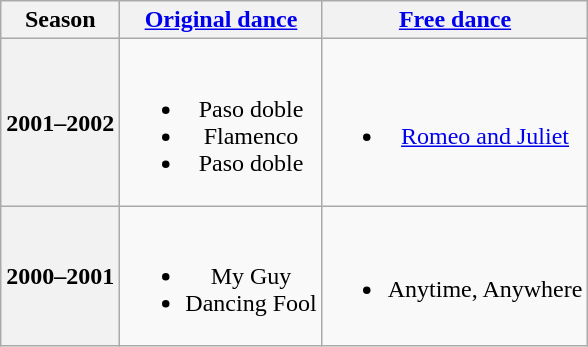<table class=wikitable style=text-align:center>
<tr>
<th>Season</th>
<th><a href='#'>Original dance</a></th>
<th><a href='#'>Free dance</a></th>
</tr>
<tr>
<th>2001–2002 <br> </th>
<td><br><ul><li>Paso doble</li><li>Flamenco</li><li>Paso doble</li></ul></td>
<td><br><ul><li><a href='#'>Romeo and Juliet</a> <br></li></ul></td>
</tr>
<tr>
<th>2000–2001 <br> </th>
<td><br><ul><li>My Guy</li><li>Dancing Fool</li></ul></td>
<td><br><ul><li>Anytime, Anywhere <br></li></ul></td>
</tr>
</table>
